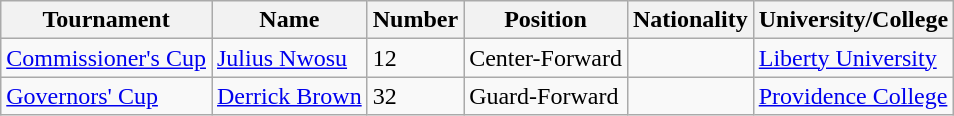<table class="wikitable">
<tr>
<th>Tournament</th>
<th>Name</th>
<th>Number</th>
<th>Position</th>
<th>Nationality</th>
<th>University/College</th>
</tr>
<tr>
<td><a href='#'>Commissioner's Cup</a></td>
<td><a href='#'>Julius Nwosu</a></td>
<td>12</td>
<td>Center-Forward</td>
<td></td>
<td><a href='#'>Liberty University</a></td>
</tr>
<tr>
<td><a href='#'>Governors' Cup</a></td>
<td><a href='#'>Derrick Brown</a></td>
<td>32</td>
<td>Guard-Forward</td>
<td></td>
<td><a href='#'>Providence College</a></td>
</tr>
</table>
